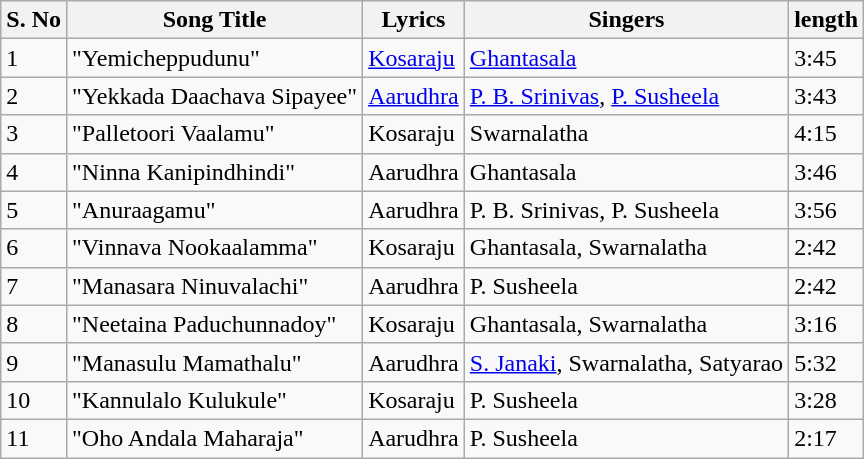<table class="wikitable">
<tr>
<th>S. No</th>
<th>Song Title</th>
<th>Lyrics</th>
<th>Singers</th>
<th>length</th>
</tr>
<tr>
<td>1</td>
<td>"Yemicheppudunu"</td>
<td><a href='#'>Kosaraju</a></td>
<td><a href='#'>Ghantasala</a></td>
<td>3:45</td>
</tr>
<tr>
<td>2</td>
<td>"Yekkada Daachava Sipayee"</td>
<td><a href='#'>Aarudhra</a></td>
<td><a href='#'>P. B. Srinivas</a>, <a href='#'>P. Susheela</a></td>
<td>3:43</td>
</tr>
<tr>
<td>3</td>
<td>"Palletoori Vaalamu"</td>
<td>Kosaraju</td>
<td>Swarnalatha</td>
<td>4:15</td>
</tr>
<tr>
<td>4</td>
<td>"Ninna Kanipindhindi"</td>
<td>Aarudhra</td>
<td>Ghantasala</td>
<td>3:46</td>
</tr>
<tr>
<td>5</td>
<td>"Anuraagamu"</td>
<td>Aarudhra</td>
<td>P. B. Srinivas, P. Susheela</td>
<td>3:56</td>
</tr>
<tr>
<td>6</td>
<td>"Vinnava Nookaalamma"</td>
<td>Kosaraju</td>
<td>Ghantasala, Swarnalatha</td>
<td>2:42</td>
</tr>
<tr>
<td>7</td>
<td>"Manasara Ninuvalachi"</td>
<td>Aarudhra</td>
<td>P. Susheela</td>
<td>2:42</td>
</tr>
<tr>
<td>8</td>
<td>"Neetaina Paduchunnadoy"</td>
<td>Kosaraju</td>
<td>Ghantasala, Swarnalatha</td>
<td>3:16</td>
</tr>
<tr>
<td>9</td>
<td>"Manasulu Mamathalu"</td>
<td>Aarudhra</td>
<td><a href='#'>S. Janaki</a>, Swarnalatha, Satyarao</td>
<td>5:32</td>
</tr>
<tr>
<td>10</td>
<td>"Kannulalo Kulukule"</td>
<td>Kosaraju</td>
<td>P. Susheela</td>
<td>3:28</td>
</tr>
<tr>
<td>11</td>
<td>"Oho Andala Maharaja"</td>
<td>Aarudhra</td>
<td>P. Susheela</td>
<td>2:17</td>
</tr>
</table>
